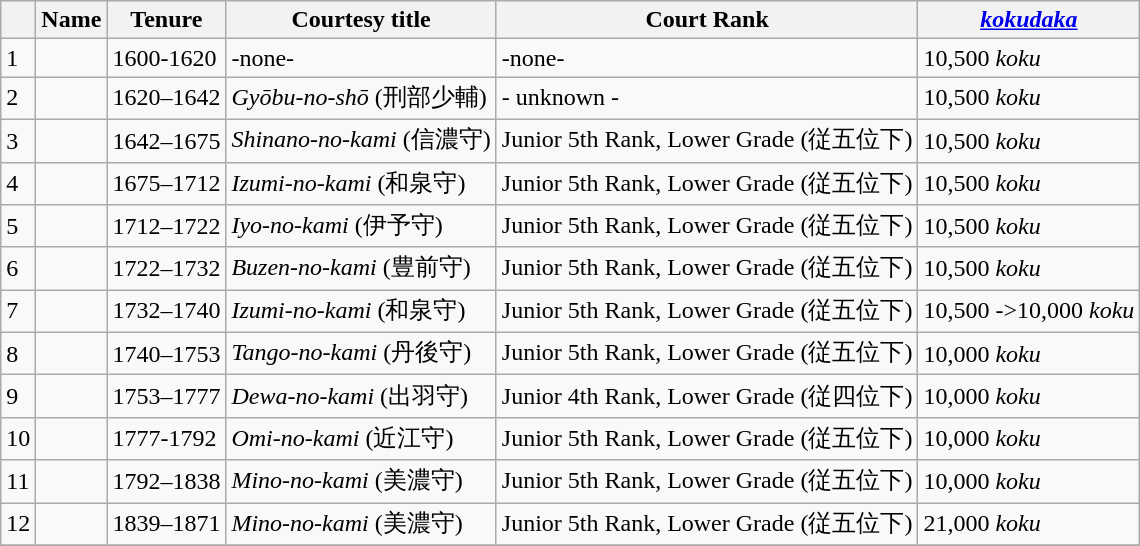<table class=wikitable>
<tr>
<th></th>
<th>Name</th>
<th>Tenure</th>
<th>Courtesy title</th>
<th>Court Rank</th>
<th><em><a href='#'>kokudaka</a></em></th>
</tr>
<tr>
<td>1</td>
<td></td>
<td>1600-1620</td>
<td>-none-</td>
<td>-none-</td>
<td>10,500 <em>koku</em></td>
</tr>
<tr>
<td>2</td>
<td></td>
<td>1620–1642</td>
<td><em>Gyōbu-no-shō</em> (刑部少輔)</td>
<td>- unknown -</td>
<td>10,500 <em>koku</em></td>
</tr>
<tr>
<td>3</td>
<td></td>
<td>1642–1675</td>
<td><em>Shinano-no-kami</em> (信濃守)</td>
<td>Junior 5th Rank, Lower Grade (従五位下)</td>
<td>10,500 <em>koku</em></td>
</tr>
<tr>
<td>4</td>
<td></td>
<td>1675–1712</td>
<td><em>Izumi-no-kami</em> (和泉守)</td>
<td>Junior 5th Rank, Lower Grade (従五位下)</td>
<td>10,500 <em>koku</em></td>
</tr>
<tr>
<td>5</td>
<td></td>
<td>1712–1722</td>
<td><em>Iyo-no-kami</em> (伊予守)</td>
<td>Junior 5th Rank, Lower Grade (従五位下)</td>
<td>10,500 <em>koku</em></td>
</tr>
<tr>
<td>6</td>
<td></td>
<td>1722–1732</td>
<td><em>Buzen-no-kami</em> (豊前守)</td>
<td>Junior 5th Rank, Lower Grade (従五位下)</td>
<td>10,500 <em>koku</em></td>
</tr>
<tr>
<td>7</td>
<td></td>
<td>1732–1740</td>
<td><em>Izumi-no-kami</em> (和泉守)</td>
<td>Junior 5th Rank, Lower Grade (従五位下)</td>
<td>10,500 ->10,000 <em>koku</em></td>
</tr>
<tr>
<td>8</td>
<td></td>
<td>1740–1753</td>
<td><em>Tango-no-kami</em> (丹後守)</td>
<td>Junior 5th Rank, Lower Grade (従五位下)</td>
<td>10,000 <em>koku</em></td>
</tr>
<tr>
<td>9</td>
<td></td>
<td>1753–1777</td>
<td><em>Dewa-no-kami</em> (出羽守)</td>
<td>Junior 4th Rank, Lower Grade (従四位下)</td>
<td>10,000 <em>koku</em></td>
</tr>
<tr>
<td>10</td>
<td></td>
<td>1777-1792</td>
<td><em>Omi-no-kami</em> (近江守)</td>
<td>Junior 5th Rank, Lower Grade (従五位下)</td>
<td>10,000 <em>koku</em></td>
</tr>
<tr>
<td>11</td>
<td></td>
<td>1792–1838</td>
<td><em>Mino-no-kami</em> (美濃守)</td>
<td>Junior 5th Rank, Lower Grade (従五位下)</td>
<td>10,000 <em>koku</em></td>
</tr>
<tr>
<td>12</td>
<td></td>
<td>1839–1871</td>
<td><em>Mino-no-kami</em> (美濃守)</td>
<td>Junior 5th Rank, Lower Grade (従五位下)</td>
<td>21,000 <em>koku</em></td>
</tr>
<tr>
</tr>
</table>
